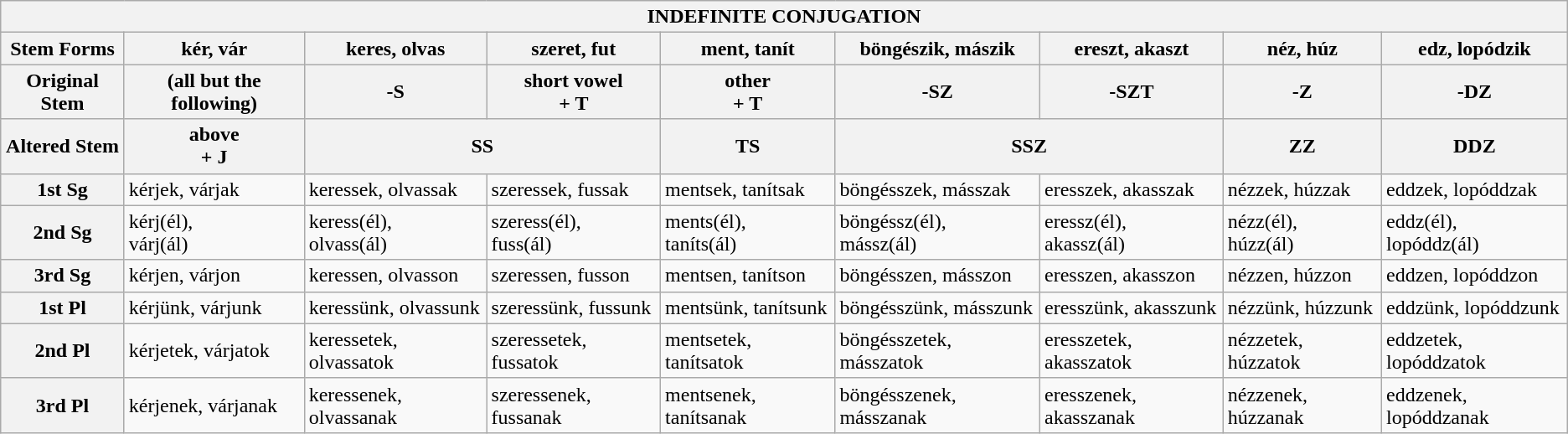<table class="wikitable">
<tr>
<th colspan=10 align=center>INDEFINITE CONJUGATION</th>
</tr>
<tr>
<th>Stem Forms</th>
<th>kér, vár</th>
<th>kere<strong>s</strong>, olva<strong>s</strong></th>
<th>szer<strong>et</strong>, f<strong>ut</strong></th>
<th>me<strong>nt</strong>, tan<strong>ít</strong></th>
<th>böngé<strong>sz</strong>ik, má<strong>sz</strong>ik</th>
<th>ere<strong>szt</strong>, aka<strong>szt</strong></th>
<th>né<strong>z</strong>, hú<strong>z</strong></th>
<th>e<strong>dz</strong>, lopó<strong>dz</strong>ik</th>
</tr>
<tr>
<th>Original Stem</th>
<th>(all but the following)</th>
<th>-S</th>
<th>short vowel<br>+ T</th>
<th>other<br>+ T</th>
<th>-SZ</th>
<th>-SZT</th>
<th>-Z</th>
<th>-DZ</th>
</tr>
<tr>
<th>Altered Stem</th>
<th>above<br>+ J</th>
<th colspan=2>SS</th>
<th>TS</th>
<th colspan=2>SSZ</th>
<th>ZZ</th>
<th>DDZ</th>
</tr>
<tr>
<th>1st Sg</th>
<td>kérjek, várjak</td>
<td>keressek, olvassak</td>
<td>szeressek, fussak</td>
<td>mentsek, tanítsak</td>
<td>böngésszek, másszak</td>
<td>eresszek, akasszak</td>
<td>nézzek, húzzak</td>
<td>eddzek, lopóddzak</td>
</tr>
<tr>
<th>2nd Sg</th>
<td>kérj(él),<br>várj(ál)</td>
<td>keress(él),<br>olvass(ál)</td>
<td>szeress(él),<br>fuss(ál)</td>
<td>ments(él),<br>taníts(ál)</td>
<td>böngéssz(él),<br>mássz(ál)</td>
<td>eressz(él),<br>akassz(ál)</td>
<td>nézz(él),<br>húzz(ál)</td>
<td>eddz(él),<br>lopóddz(ál)</td>
</tr>
<tr>
<th>3rd Sg</th>
<td>kérjen, várjon</td>
<td>keressen, olvasson</td>
<td>szeressen, fusson</td>
<td>mentsen, tanítson</td>
<td>böngésszen, másszon</td>
<td>eresszen, akasszon</td>
<td>nézzen, húzzon</td>
<td>eddzen, lopóddzon</td>
</tr>
<tr>
<th>1st Pl</th>
<td>kérjünk, várjunk</td>
<td>keressünk, olvassunk</td>
<td>szeressünk, fussunk</td>
<td>mentsünk, tanítsunk</td>
<td>böngésszünk, másszunk</td>
<td>eresszünk, akasszunk</td>
<td>nézzünk, húzzunk</td>
<td>eddzünk, lopóddzunk</td>
</tr>
<tr>
<th>2nd Pl</th>
<td>kérjetek, várjatok</td>
<td>keressetek, olvassatok</td>
<td>szeressetek, fussatok</td>
<td>mentsetek, tanítsatok</td>
<td>böngésszetek, másszatok</td>
<td>eresszetek, akasszatok</td>
<td>nézzetek, húzzatok</td>
<td>eddzetek, lopóddzatok</td>
</tr>
<tr>
<th>3rd Pl</th>
<td>kérjenek, várjanak</td>
<td>keressenek, olvassanak</td>
<td>szeressenek, fussanak</td>
<td>mentsenek, tanítsanak</td>
<td>böngésszenek, másszanak</td>
<td>eresszenek, akasszanak</td>
<td>nézzenek, húzzanak</td>
<td>eddzenek, lopóddzanak</td>
</tr>
</table>
